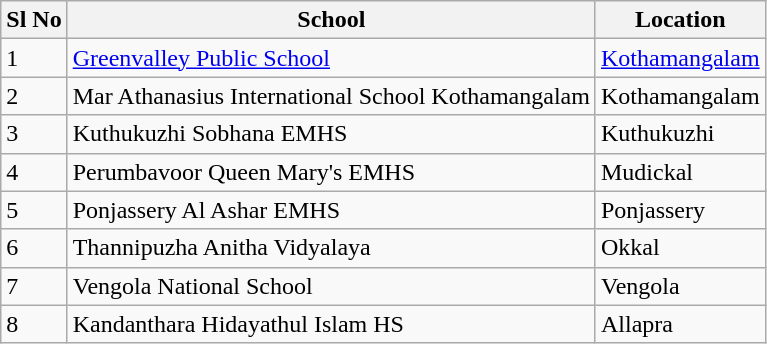<table class="sortable wikitable">
<tr>
<th>Sl No</th>
<th>School</th>
<th>Location</th>
</tr>
<tr>
<td>1</td>
<td><a href='#'>Greenvalley Public School</a></td>
<td><a href='#'>Kothamangalam</a></td>
</tr>
<tr>
<td>2</td>
<td>Mar Athanasius International School Kothamangalam</td>
<td>Kothamangalam</td>
</tr>
<tr>
<td>3</td>
<td>Kuthukuzhi Sobhana EMHS</td>
<td>Kuthukuzhi</td>
</tr>
<tr>
<td>4</td>
<td>Perumbavoor Queen Mary's EMHS</td>
<td>Mudickal</td>
</tr>
<tr>
<td>5</td>
<td>Ponjassery Al Ashar EMHS</td>
<td>Ponjassery</td>
</tr>
<tr>
<td>6</td>
<td>Thannipuzha Anitha Vidyalaya</td>
<td>Okkal</td>
</tr>
<tr>
<td>7</td>
<td>Vengola National School</td>
<td>Vengola</td>
</tr>
<tr>
<td>8</td>
<td>Kandanthara Hidayathul Islam HS</td>
<td>Allapra</td>
</tr>
</table>
